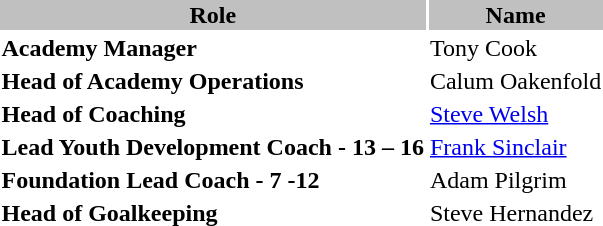<table class="toccolours">
<tr>
<th style="background:silver;">Role</th>
<th style="background:silver;">Name</th>
</tr>
<tr>
<td><strong>Academy Manager </strong></td>
<td>Tony Cook</td>
</tr>
<tr>
<td><strong>Head of Academy Operations</strong></td>
<td>Calum Oakenfold</td>
</tr>
<tr>
<td><strong>Head of Coaching</strong></td>
<td><a href='#'>Steve Welsh</a></td>
</tr>
<tr>
<td><strong>Lead Youth Development Coach - 13 – 16</strong></td>
<td><a href='#'>Frank Sinclair</a></td>
</tr>
<tr>
<td><strong>Foundation Lead Coach - 7 -12</strong></td>
<td>Adam Pilgrim</td>
</tr>
<tr>
<td><strong>Head of Goalkeeping</strong></td>
<td>Steve Hernandez</td>
</tr>
<tr>
</tr>
</table>
